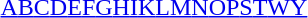<table id="toc" class="toc" summary="Class">
<tr>
<th></th>
</tr>
<tr>
<td style="text-align:center;"><a href='#'>A</a><a href='#'>B</a><a href='#'>C</a><a href='#'>D</a><a href='#'>E</a><a href='#'>F</a><a href='#'>G</a><a href='#'>H</a><a href='#'>I</a><a href='#'>K</a><a href='#'>L</a><a href='#'>M</a><a href='#'>N</a><a href='#'>O</a><a href='#'>P</a><a href='#'>S</a><a href='#'>T</a><a href='#'>W</a><a href='#'>Y</a></td>
</tr>
</table>
